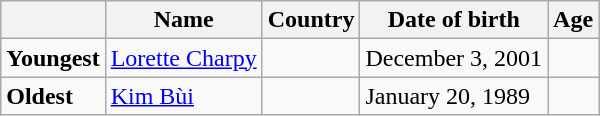<table class="wikitable">
<tr>
<th></th>
<th><strong>Name</strong></th>
<th><strong>Country</strong></th>
<th><strong>Date of birth</strong></th>
<th><strong>Age</strong></th>
</tr>
<tr>
<td><strong>Youngest</strong></td>
<td><a href='#'>Lorette Charpy</a></td>
<td></td>
<td>December 3, 2001</td>
<td></td>
</tr>
<tr>
<td><strong>Oldest</strong></td>
<td><a href='#'>Kim Bùi</a></td>
<td></td>
<td>January 20, 1989</td>
<td></td>
</tr>
</table>
